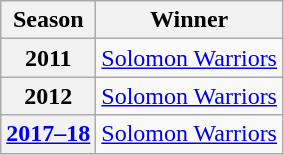<table class="wikitable plainrowheaders sortable">
<tr>
<th scope="col">Season</th>
<th scope="col">Winner</th>
</tr>
<tr>
<th scope="row">2011</th>
<td><a href='#'>Solomon Warriors</a></td>
</tr>
<tr>
<th scope="row">2012</th>
<td><a href='#'>Solomon Warriors</a></td>
</tr>
<tr>
<th scope="row"><a href='#'>2017–18</a></th>
<td><a href='#'>Solomon Warriors</a></td>
</tr>
</table>
